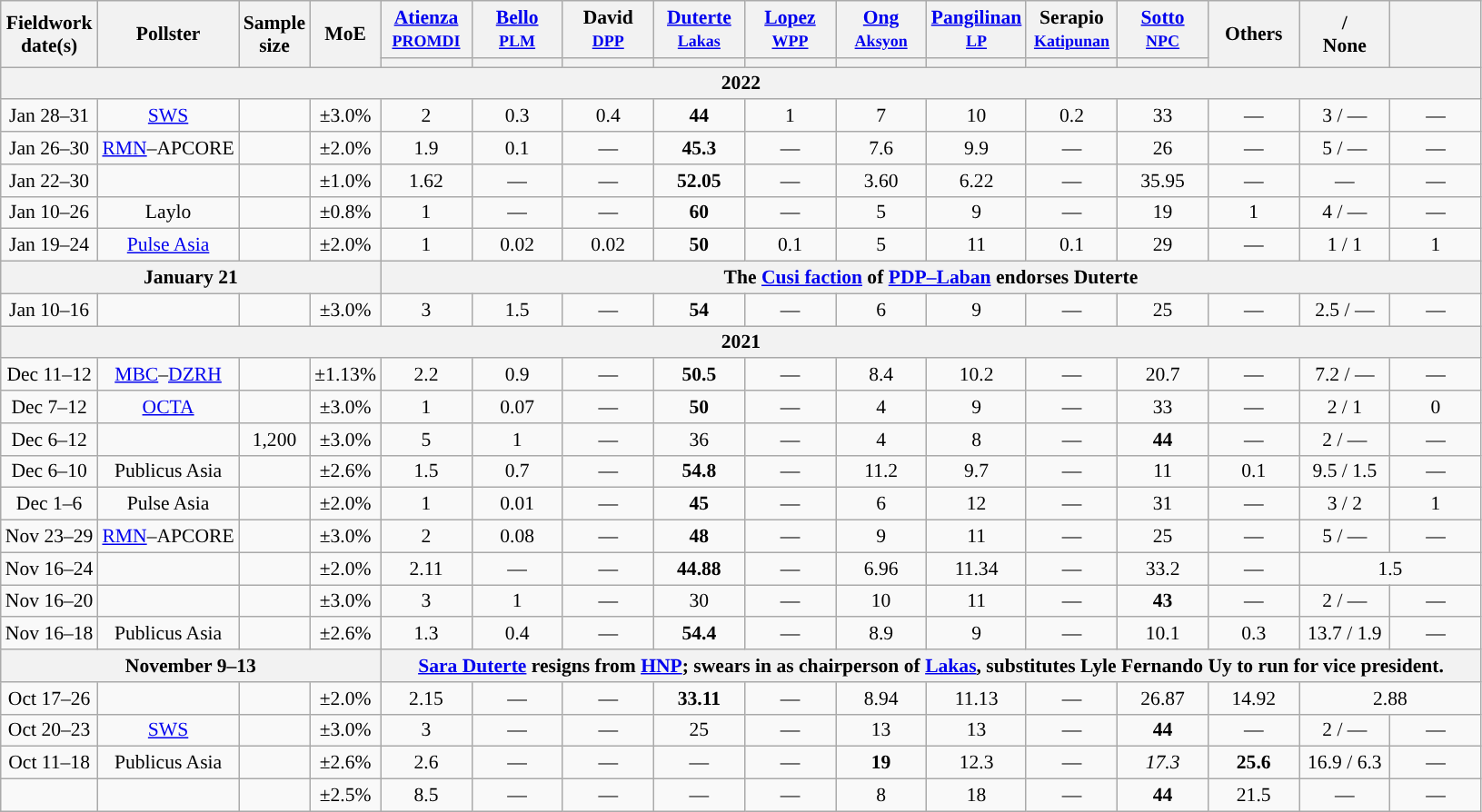<table class="wikitable sortable" style="text-align:center;font-size:90%;line-height:17px">
<tr>
<th rowspan="2">Fieldwork<br>date(s)</th>
<th rowspan="2">Pollster</th>
<th rowspan="2">Sample<br>size</th>
<th rowspan="2"><abbr>MoE</abbr></th>
<th class="unsortable" style="width:60px;:"><a href='#'>Atienza</a><br><small><a href='#'>PROMDI</a></small></th>
<th class="unsortable" style="width:60px;"><a href='#'>Bello</a><br><small><a href='#'>PLM</a></small></th>
<th class="unsortable" style="width:60px;">David<br><small><a href='#'>DPP</a></small></th>
<th class="unsortable" style="width:60px;"><a href='#'>Duterte</a><br><small><a href='#'>Lakas</a></small></th>
<th class="unsortable" style="width:60px;"><a href='#'>Lopez</a><br><small><a href='#'>WPP</a></small></th>
<th class="unsortable" style="width:60px;"><a href='#'>Ong</a><br><small><a href='#'>Aksyon</a></small></th>
<th class="unsortable" style="width:60px;"><a href='#'>Pangilinan</a><br><small><a href='#'>LP</a></small></th>
<th class="unsortable" style="width:60px;">Serapio<br><small><a href='#'>Katipunan</a></small></th>
<th class="unsortable" style="width:60px;"><a href='#'>Sotto</a><br><small><a href='#'>NPC</a></small></th>
<th rowspan="2" class="unsortable" style="width:60px;">Others</th>
<th rowspan="2" class="unsortable" style="width:60px;">/<br>None</th>
<th rowspan="2" class="unsortable" style="width:60px;"></th>
</tr>
<tr>
<th></th>
<th></th>
<th></th>
<th></th>
<th></th>
<th></th>
<th></th>
<th></th>
<th></th>
</tr>
<tr>
<th colspan="16">2022</th>
</tr>
<tr>
<td>Jan 28–31</td>
<td><a href='#'>SWS</a></td>
<td></td>
<td>±3.0%</td>
<td>2</td>
<td>0.3</td>
<td>0.4</td>
<td style="background:#"><strong>44</strong></td>
<td>1</td>
<td>7</td>
<td>10</td>
<td>0.2</td>
<td>33</td>
<td>—</td>
<td>3 / —</td>
<td>—</td>
</tr>
<tr>
<td data-sort-value="2022-02-13">Jan 26–30</td>
<td><a href='#'>RMN</a>–APCORE</td>
<td></td>
<td>±2.0%</td>
<td>1.9</td>
<td>0.1</td>
<td>—</td>
<td style="background:#"><strong>45.3</strong></td>
<td>—</td>
<td>7.6</td>
<td>9.9</td>
<td>—</td>
<td>26</td>
<td>—</td>
<td>5 / —</td>
<td>—</td>
</tr>
<tr>
<td>Jan 22–30</td>
<td></td>
<td></td>
<td>±1.0%</td>
<td>1.62</td>
<td>—</td>
<td>—</td>
<td style="background:#"><strong>52.05</strong></td>
<td>—</td>
<td>3.60</td>
<td>6.22</td>
<td>—</td>
<td>35.95</td>
<td>—</td>
<td>—</td>
<td>—</td>
</tr>
<tr>
<td data-sort-value="2022-02-13">Jan 10–26</td>
<td>Laylo</td>
<td></td>
<td>±0.8%</td>
<td>1</td>
<td>—</td>
<td>—</td>
<td style="background:#"><strong>60</strong></td>
<td>—</td>
<td>5</td>
<td>9</td>
<td>—</td>
<td>19</td>
<td>1</td>
<td>4 / —</td>
<td>—</td>
</tr>
<tr>
<td>Jan 19–24</td>
<td><a href='#'>Pulse Asia</a></td>
<td></td>
<td>±2.0%</td>
<td>1</td>
<td>0.02</td>
<td>0.02</td>
<td style="background:#"><strong>50</strong></td>
<td>0.1</td>
<td>5</td>
<td>11</td>
<td>0.1</td>
<td>29</td>
<td>—</td>
<td>1 / 1</td>
<td>1</td>
</tr>
<tr>
<th colspan="4">January 21</th>
<th colspan="12">The <a href='#'>Cusi faction</a> of <a href='#'>PDP–Laban</a> endorses Duterte</th>
</tr>
<tr>
<td data-sort-value="2022-01-30">Jan 10–16</td>
<td></td>
<td></td>
<td>±3.0%</td>
<td>3</td>
<td>1.5</td>
<td>—</td>
<td style="background:#"><strong>54</strong></td>
<td>—</td>
<td>6</td>
<td>9</td>
<td>—</td>
<td>25</td>
<td>—</td>
<td>2.5 / —</td>
<td>—</td>
</tr>
<tr>
<th colspan="16">2021</th>
</tr>
<tr>
<td data-sort-value="2021-12-16">Dec 11–12</td>
<td><a href='#'>MBC</a>–<a href='#'>DZRH</a></td>
<td></td>
<td>±1.13%</td>
<td>2.2</td>
<td>0.9</td>
<td>—</td>
<td style="background:#"><strong>50.5</strong></td>
<td>—</td>
<td>8.4</td>
<td>10.2</td>
<td>—</td>
<td>20.7</td>
<td>—</td>
<td>7.2 / —</td>
<td>—</td>
</tr>
<tr>
<td data-sort-value="2021-12-26">Dec 7–12</td>
<td><a href='#'>OCTA</a></td>
<td></td>
<td>±3.0%</td>
<td>1</td>
<td>0.07</td>
<td>—</td>
<td style="background:#"><strong>50</strong></td>
<td>—</td>
<td>4</td>
<td>9</td>
<td>—</td>
<td>33</td>
<td>—</td>
<td>2 / 1</td>
<td>0</td>
</tr>
<tr>
<td data-sort-value="2021-12-17">Dec 6–12</td>
<td></td>
<td>1,200</td>
<td>±3.0%</td>
<td>5</td>
<td>1</td>
<td>—</td>
<td>36</td>
<td>—</td>
<td>4</td>
<td>8</td>
<td>—</td>
<td style="background:#"><strong>44</strong></td>
<td>—</td>
<td>2 / —</td>
<td>—</td>
</tr>
<tr>
<td data-sort-value="2021-12-13">Dec 6–10</td>
<td>Publicus Asia</td>
<td></td>
<td>±2.6%</td>
<td>1.5</td>
<td>0.7</td>
<td>—</td>
<td style="background:#"><strong>54.8</strong></td>
<td>—</td>
<td>11.2</td>
<td>9.7</td>
<td>—</td>
<td>11</td>
<td>0.1</td>
<td>9.5 / 1.5</td>
<td>—</td>
</tr>
<tr>
<td data-sort-value="2021-12-22">Dec 1–6</td>
<td>Pulse Asia</td>
<td></td>
<td>±2.0%</td>
<td>1</td>
<td>0.01</td>
<td>—</td>
<td style="background:#"><strong>45</strong></td>
<td>—</td>
<td>6</td>
<td>12</td>
<td>—</td>
<td>31</td>
<td>—</td>
<td>3 / 2</td>
<td>1</td>
</tr>
<tr>
<td data-sort-value="2021-12-17">Nov 23–29</td>
<td><a href='#'>RMN</a>–APCORE</td>
<td></td>
<td>±3.0%</td>
<td>2</td>
<td>0.08</td>
<td>—</td>
<td style="background:#"><strong>48</strong></td>
<td>—</td>
<td>9</td>
<td>11</td>
<td>—</td>
<td>25</td>
<td>—</td>
<td>5 / —</td>
<td>—</td>
</tr>
<tr>
<td data-sort-value="2021-11-24">Nov 16–24</td>
<td></td>
<td></td>
<td>±2.0%</td>
<td>2.11</td>
<td>—</td>
<td>—</td>
<td style="background:#"><strong>44.88</strong></td>
<td>—</td>
<td>6.96</td>
<td>11.34</td>
<td>—</td>
<td>33.2</td>
<td>—</td>
<td colspan="2">1.5</td>
</tr>
<tr>
<td data-sort-value="2021-11-20">Nov 16–20</td>
<td></td>
<td></td>
<td>±3.0%</td>
<td>3</td>
<td>1</td>
<td>—</td>
<td>30</td>
<td>—</td>
<td>10</td>
<td>11</td>
<td>—</td>
<td style="background:#"><strong>43</strong></td>
<td>—</td>
<td>2 / —</td>
<td>—</td>
</tr>
<tr>
<td data-sort-value="2021-11-18">Nov 16–18</td>
<td>Publicus Asia</td>
<td></td>
<td>±2.6%</td>
<td>1.3</td>
<td>0.4</td>
<td>—</td>
<td style="background:#"><strong>54.4</strong></td>
<td>—</td>
<td>8.9</td>
<td>9</td>
<td>—</td>
<td>10.1</td>
<td>0.3</td>
<td>13.7 / 1.9</td>
<td>—</td>
</tr>
<tr>
<th colspan="4">November 9–13</th>
<th colspan="12"><a href='#'>Sara Duterte</a> resigns from <a href='#'>HNP</a>; swears in as chairperson of <a href='#'>Lakas</a>, substitutes Lyle Fernando Uy to run for vice president.</th>
</tr>
<tr>
<td data-sort-value="2021-10-26">Oct 17–26</td>
<td></td>
<td></td>
<td>±2.0%</td>
<td>2.15</td>
<td>—</td>
<td>—</td>
<td style="background:#"><strong>33.11</strong></td>
<td>—</td>
<td>8.94</td>
<td>11.13</td>
<td>—</td>
<td>26.87</td>
<td>14.92</td>
<td colspan="2">2.88</td>
</tr>
<tr>
<td data-sort-value="2021-10-23">Oct 20–23</td>
<td><a href='#'>SWS</a></td>
<td></td>
<td>±3.0%</td>
<td>3</td>
<td>—</td>
<td>—</td>
<td>25</td>
<td>—</td>
<td>13</td>
<td>13</td>
<td>—</td>
<td style="background:#"><strong>44</strong></td>
<td>—</td>
<td>2 / —</td>
<td>—</td>
</tr>
<tr>
<td data-sort-value="2021-10-18">Oct 11–18</td>
<td>Publicus Asia</td>
<td></td>
<td>±2.6%</td>
<td>2.6</td>
<td>—</td>
<td>—</td>
<td>—</td>
<td>—</td>
<td style="background:#"><strong>19</strong></td>
<td>12.3</td>
<td>—</td>
<td style="background:#"><em>17.3</em></td>
<td style="background:#"><strong>25.6</strong></td>
<td>16.9 / 6.3</td>
<td>—</td>
</tr>
<tr>
<td data-sort-value="2021-10-08"></td>
<td></td>
<td></td>
<td>±2.5%</td>
<td>8.5</td>
<td>—</td>
<td>—</td>
<td>—</td>
<td>—</td>
<td>8</td>
<td>18</td>
<td>—</td>
<td style="background:#"><strong>44</strong></td>
<td>21.5</td>
<td>—</td>
<td>—</td>
</tr>
</table>
